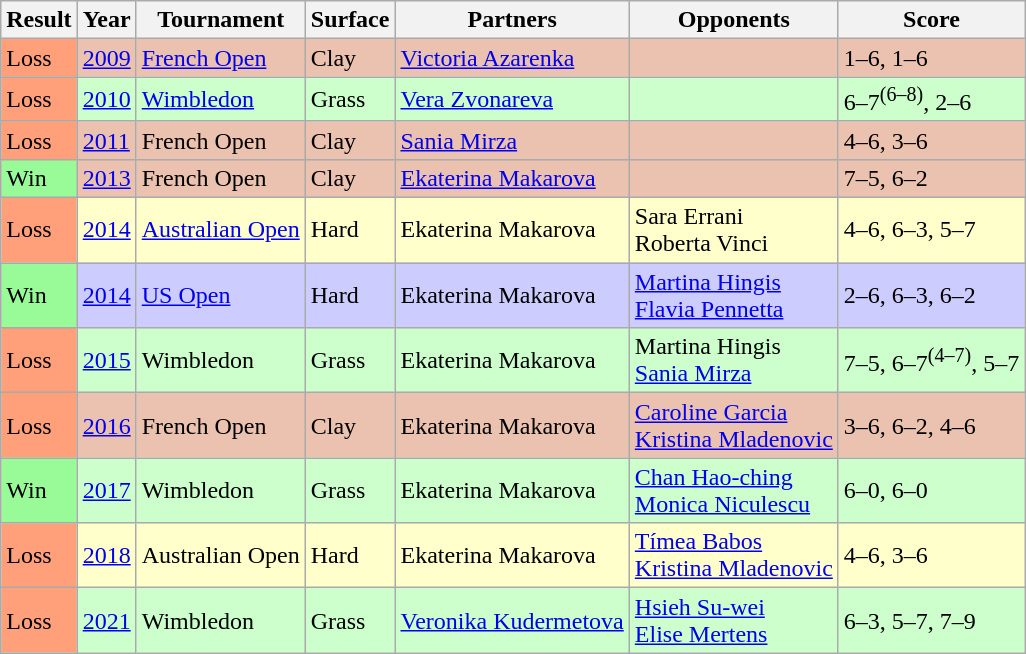<table class="sortable wikitable">
<tr>
<th>Result</th>
<th>Year</th>
<th>Tournament</th>
<th>Surface</th>
<th>Partners</th>
<th>Opponents</th>
<th class=unsortable>Score</th>
</tr>
<tr style=background:#ebc2af>
<td bgcolor=FFA07A>Loss</td>
<td><a href='#'>2009</a></td>
<td><a href='#'>French Open</a></td>
<td>Clay</td>
<td> <a href='#'>Victoria Azarenka</a></td>
<td></td>
<td>1–6, 1–6</td>
</tr>
<tr style=background:#cfc>
<td bgcolor=FFA07A>Loss</td>
<td><a href='#'>2010</a></td>
<td><a href='#'>Wimbledon</a></td>
<td>Grass</td>
<td> <a href='#'>Vera Zvonareva</a></td>
<td></td>
<td>6–7<sup>(6–8)</sup>, 2–6</td>
</tr>
<tr style=background:#ebc2af>
<td bgcolor=FFA07A>Loss</td>
<td><a href='#'>2011</a></td>
<td>French Open</td>
<td>Clay</td>
<td> <a href='#'>Sania Mirza</a></td>
<td></td>
<td>4–6, 3–6</td>
</tr>
<tr style=background:#ebc2af>
<td bgcolor=98fb98>Win</td>
<td><a href='#'>2013</a></td>
<td>French Open</td>
<td>Clay</td>
<td> <a href='#'>Ekaterina Makarova</a></td>
<td></td>
<td>7–5, 6–2</td>
</tr>
<tr bgcolor=ffffcc>
<td bgcolor=FFA07A>Loss</td>
<td><a href='#'>2014</a></td>
<td><a href='#'>Australian Open</a></td>
<td>Hard</td>
<td> Ekaterina Makarova</td>
<td> Sara Errani<br> Roberta Vinci</td>
<td>4–6, 6–3, 5–7</td>
</tr>
<tr bgcolor=CCCCFF>
<td bgcolor=98fb98>Win</td>
<td><a href='#'>2014</a></td>
<td><a href='#'>US Open</a></td>
<td>Hard</td>
<td> Ekaterina Makarova</td>
<td> <a href='#'>Martina Hingis</a> <br>  <a href='#'>Flavia Pennetta</a></td>
<td>2–6, 6–3, 6–2</td>
</tr>
<tr bgcolor=CCFFCC>
<td bgcolor=FFA07A>Loss</td>
<td><a href='#'>2015</a></td>
<td>Wimbledon</td>
<td>Grass</td>
<td> Ekaterina Makarova</td>
<td> Martina Hingis <br>  <a href='#'>Sania Mirza</a></td>
<td>7–5, 6–7<sup>(4–7)</sup>, 5–7</td>
</tr>
<tr bgcolor=EBC2AF>
<td bgcolor=FFA07A>Loss</td>
<td><a href='#'>2016</a></td>
<td>French Open</td>
<td>Clay</td>
<td> Ekaterina Makarova</td>
<td> <a href='#'>Caroline Garcia</a> <br>  <a href='#'>Kristina Mladenovic</a></td>
<td>3–6, 6–2, 4–6</td>
</tr>
<tr bgcolor=CCFFCC>
<td bgcolor=98fb98>Win</td>
<td><a href='#'>2017</a></td>
<td>Wimbledon</td>
<td>Grass</td>
<td> Ekaterina Makarova</td>
<td> <a href='#'>Chan Hao-ching</a> <br>  <a href='#'>Monica Niculescu</a></td>
<td>6–0, 6–0</td>
</tr>
<tr bgcolor=FFFFCC>
<td bgcolor=FFA07A>Loss</td>
<td><a href='#'>2018</a></td>
<td>Australian Open</td>
<td>Hard</td>
<td> Ekaterina Makarova</td>
<td> <a href='#'>Tímea Babos</a> <br> <a href='#'>Kristina Mladenovic</a></td>
<td>4–6, 3–6</td>
</tr>
<tr bgcolor=CCFFCC>
<td bgcolor=FFA07A>Loss</td>
<td><a href='#'>2021</a></td>
<td>Wimbledon</td>
<td>Grass</td>
<td> <a href='#'>Veronika Kudermetova</a></td>
<td> <a href='#'>Hsieh Su-wei</a> <br>  <a href='#'>Elise Mertens</a></td>
<td>6–3, 5–7, 7–9</td>
</tr>
</table>
